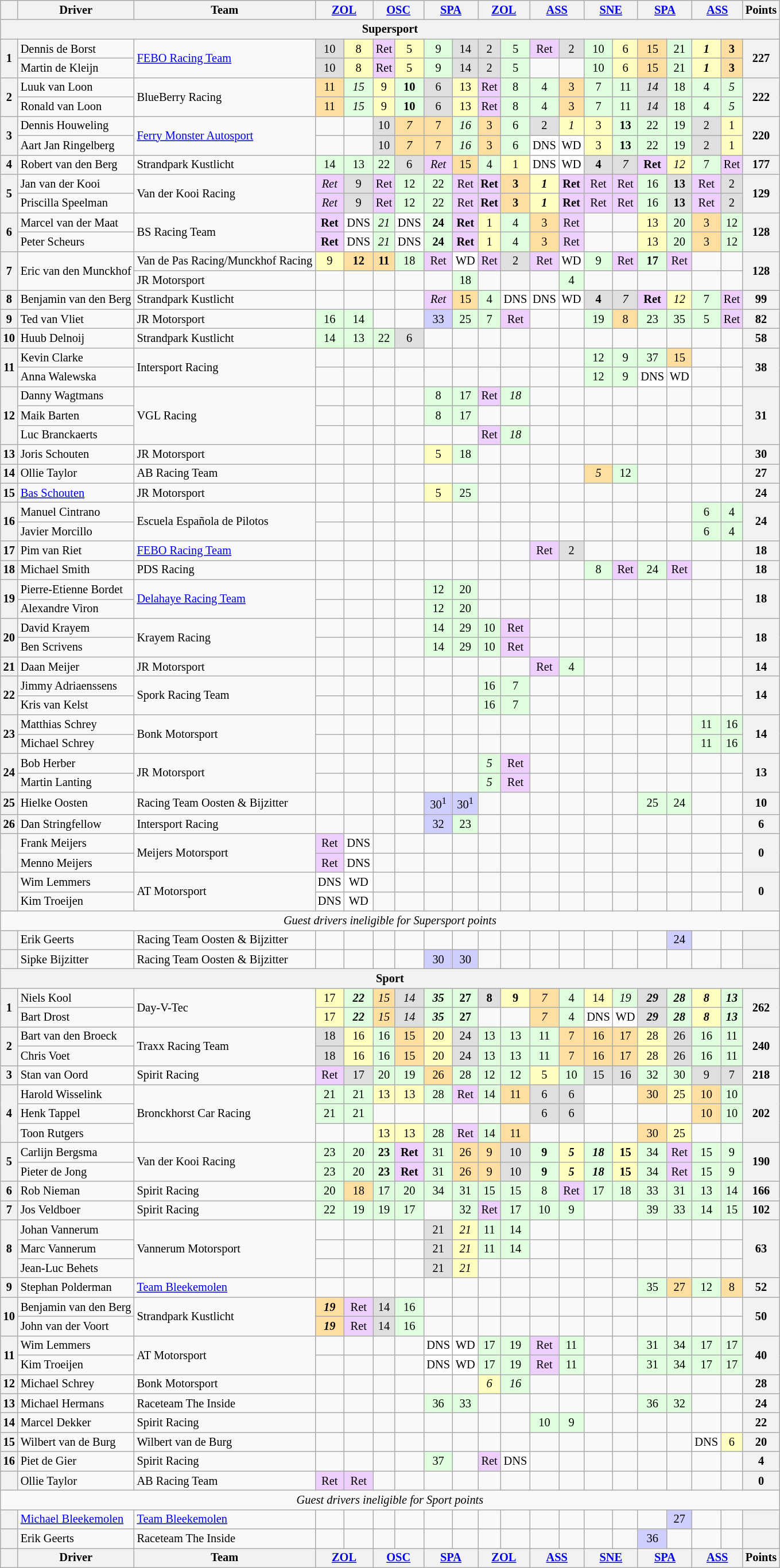<table class="wikitable" style="font-size: 85%; text-align:center;">
<tr>
<th></th>
<th>Driver</th>
<th>Team</th>
<th colspan=2><a href='#'>ZOL</a><br></th>
<th colspan=2><a href='#'>OSC</a><br></th>
<th colspan=2><a href='#'>SPA</a><br></th>
<th colspan=2><a href='#'>ZOL</a><br></th>
<th colspan=2><a href='#'>ASS</a><br></th>
<th colspan=2><a href='#'>SNE</a><br></th>
<th colspan=2><a href='#'>SPA</a><br></th>
<th colspan=2><a href='#'>ASS</a><br></th>
<th>Points</th>
</tr>
<tr>
<th colspan=20>Supersport</th>
</tr>
<tr>
<th rowspan=2>1</th>
<td align=left> Dennis de Borst</td>
<td rowspan=2 align=left> <a href='#'>FEBO Racing Team</a></td>
<td style="background:#DFDFDF;">10</td>
<td style="background:#FFFFBF;">8</td>
<td style="background:#EFCFFF;">Ret</td>
<td style="background:#FFFFBF;">5</td>
<td style="background:#DFFFDF;">9</td>
<td style="background:#DFDFDF;">14</td>
<td style="background:#DFDFDF;">2</td>
<td style="background:#DFFFDF;">5</td>
<td style="background:#EFCFFF;">Ret</td>
<td style="background:#DFDFDF;">2</td>
<td style="background:#DFFFDF;">10</td>
<td style="background:#FFFFBF;">6</td>
<td style="background:#FFDF9F;">15</td>
<td style="background:#DFFFDF;">21</td>
<td style="background:#FFFFBF;"><strong><em>1</em></strong></td>
<td style="background:#FFDF9F;"><strong>3</strong></td>
<th rowspan=2>227</th>
</tr>
<tr>
<td align=left> Martin de Kleijn</td>
<td style="background:#DFDFDF;">10</td>
<td style="background:#FFFFBF;">8</td>
<td style="background:#EFCFFF;">Ret</td>
<td style="background:#FFFFBF;">5</td>
<td style="background:#DFFFDF;">9</td>
<td style="background:#DFDFDF;">14</td>
<td style="background:#DFDFDF;">2</td>
<td style="background:#DFFFDF;">5</td>
<td></td>
<td></td>
<td style="background:#DFFFDF;">10</td>
<td style="background:#FFFFBF;">6</td>
<td style="background:#FFDF9F;">15</td>
<td style="background:#DFFFDF;">21</td>
<td style="background:#FFFFBF;"><strong><em>1</em></strong></td>
<td style="background:#FFDF9F;"><strong>3</strong></td>
</tr>
<tr>
<th rowspan=2>2</th>
<td align=left> Luuk van Loon</td>
<td rowspan=2 align=left> BlueBerry Racing</td>
<td style="background:#FFDF9F;">11</td>
<td style="background:#DFFFDF;"><em>15</em></td>
<td style="background:#FFFFBF;">9</td>
<td style="background:#DFFFDF;"><strong>10</strong></td>
<td style="background:#DFDFDF;">6</td>
<td style="background:#FFFFBF;">13</td>
<td style="background:#EFCFFF;">Ret</td>
<td style="background:#DFFFDF;">8</td>
<td style="background:#DFFFDF;">4</td>
<td style="background:#FFDF9F;">3</td>
<td style="background:#DFFFDF;">7</td>
<td style="background:#DFFFDF;">11</td>
<td style="background:#DFDFDF;"><em>14</em></td>
<td style="background:#DFFFDF;">18</td>
<td style="background:#DFFFDF;">4</td>
<td style="background:#DFFFDF;"><em>5</em></td>
<th rowspan=2>222</th>
</tr>
<tr>
<td align=left> Ronald van Loon</td>
<td style="background:#FFDF9F;">11</td>
<td style="background:#DFFFDF;"><em>15</em></td>
<td style="background:#FFFFBF;">9</td>
<td style="background:#DFFFDF;"><strong>10</strong></td>
<td style="background:#DFDFDF;">6</td>
<td style="background:#FFFFBF;">13</td>
<td style="background:#EFCFFF;">Ret</td>
<td style="background:#DFFFDF;">8</td>
<td style="background:#DFFFDF;">4</td>
<td style="background:#FFDF9F;">3</td>
<td style="background:#DFFFDF;">7</td>
<td style="background:#DFFFDF;">11</td>
<td style="background:#DFDFDF;"><em>14</em></td>
<td style="background:#DFFFDF;">18</td>
<td style="background:#DFFFDF;">4</td>
<td style="background:#DFFFDF;"><em>5</em></td>
</tr>
<tr>
<th rowspan=2>3</th>
<td align=left> Dennis Houweling</td>
<td rowspan=2 align=left> <a href='#'>Ferry Monster Autosport</a></td>
<td></td>
<td></td>
<td style="background:#DFDFDF;">10</td>
<td style="background:#FFDF9F;"><em>7</em></td>
<td style="background:#FFDF9F;">7</td>
<td style="background:#DFFFDF;"><em>16</em></td>
<td style="background:#FFDF9F;">3</td>
<td style="background:#DFFFDF;">6</td>
<td style="background:#DFDFDF;">2</td>
<td style="background:#FFFFBF;"><em>1</em></td>
<td style="background:#FFFFBF;">3</td>
<td style="background:#DFFFDF;"><strong>13</strong></td>
<td style="background:#DFFFDF;">22</td>
<td style="background:#DFFFDF;">19</td>
<td style="background:#DFDFDF;">2</td>
<td style="background:#FFFFBF;">1</td>
<th rowspan=2>220</th>
</tr>
<tr>
<td align=left> Aart Jan Ringelberg</td>
<td></td>
<td></td>
<td style="background:#DFDFDF;">10</td>
<td style="background:#FFDF9F;"><em>7</em></td>
<td style="background:#FFDF9F;">7</td>
<td style="background:#DFFFDF;"><em>16</em></td>
<td style="background:#FFDF9F;">3</td>
<td style="background:#DFFFDF;">6</td>
<td style="background:#FFFFFF;">DNS</td>
<td style="background:#FFFFFF;">WD</td>
<td style="background:#FFFFBF;">3</td>
<td style="background:#DFFFDF;"><strong>13</strong></td>
<td style="background:#DFFFDF;">22</td>
<td style="background:#DFFFDF;">19</td>
<td style="background:#DFDFDF;">2</td>
<td style="background:#FFFFBF;">1</td>
</tr>
<tr>
<th>4</th>
<td align=left> Robert van den Berg</td>
<td align=left> Strandpark Kustlicht</td>
<td style="background:#DFFFDF;">14</td>
<td style="background:#DFFFDF;">13</td>
<td style="background:#DFFFDF;">22</td>
<td style="background:#DFDFDF;">6</td>
<td style="background:#EFCFFF;"><em>Ret</em></td>
<td style="background:#FFDF9F;">15</td>
<td style="background:#DFFFDF;">4</td>
<td style="background:#FFFFBF;">1</td>
<td style="background:#FFFFFF;">DNS</td>
<td style="background:#FFFFFF;">WD</td>
<td style="background:#DFDFDF;"><strong>4</strong></td>
<td style="background:#DFDFDF;"><em>7</em></td>
<td style="background:#EFCFFF;"><strong>Ret</strong></td>
<td style="background:#FFFFBF;"><em>12</em></td>
<td style="background:#DFFFDF;">7</td>
<td style="background:#EFCFFF;">Ret</td>
<th>177</th>
</tr>
<tr>
<th rowspan=2>5</th>
<td align=left> Jan van der Kooi</td>
<td rowspan=2 align=left> Van der Kooi Racing</td>
<td style="background:#EFCFFF;"><em>Ret</em></td>
<td style="background:#DFDFDF;">9</td>
<td style="background:#EFCFFF;">Ret</td>
<td style="background:#DFFFDF;">12</td>
<td style="background:#DFFFDF;">22</td>
<td style="background:#EFCFFF;">Ret</td>
<td style="background:#EFCFFF;"><strong>Ret</strong></td>
<td style="background:#FFDF9F;"><strong>3</strong></td>
<td style="background:#FFFFBF;"><strong><em>1</em></strong></td>
<td style="background:#EFCFFF;"><strong>Ret</strong></td>
<td style="background:#EFCFFF;">Ret</td>
<td style="background:#EFCFFF;">Ret</td>
<td style="background:#DFFFDF;">16</td>
<td style="background:#DFDFDF;"><strong>13</strong></td>
<td style="background:#EFCFFF;">Ret</td>
<td style="background:#DFDFDF;">2</td>
<th rowspan=2>129</th>
</tr>
<tr>
<td align=left> Priscilla Speelman</td>
<td style="background:#EFCFFF;"><em>Ret</em></td>
<td style="background:#DFDFDF;">9</td>
<td style="background:#EFCFFF;">Ret</td>
<td style="background:#DFFFDF;">12</td>
<td style="background:#DFFFDF;">22</td>
<td style="background:#EFCFFF;">Ret</td>
<td style="background:#EFCFFF;"><strong>Ret</strong></td>
<td style="background:#FFDF9F;"><strong>3</strong></td>
<td style="background:#FFFFBF;"><strong><em>1</em></strong></td>
<td style="background:#EFCFFF;"><strong>Ret</strong></td>
<td style="background:#EFCFFF;">Ret</td>
<td style="background:#EFCFFF;">Ret</td>
<td style="background:#DFFFDF;">16</td>
<td style="background:#DFDFDF;"><strong>13</strong></td>
<td style="background:#EFCFFF;">Ret</td>
<td style="background:#DFDFDF;">2</td>
</tr>
<tr>
<th rowspan=2>6</th>
<td align=left> Marcel van der Maat</td>
<td rowspan=2 align=left> BS Racing Team</td>
<td style="background:#EFCFFF;"><strong>Ret</strong></td>
<td style="background:#FFFFFF;">DNS</td>
<td style="background:#DFFFDF;"><em>21</em></td>
<td style="background:#FFFFFF;">DNS</td>
<td style="background:#DFFFDF;"><strong>24</strong></td>
<td style="background:#EFCFFF;"><strong>Ret</strong></td>
<td style="background:#FFFFBF;">1</td>
<td style="background:#DFFFDF;">4</td>
<td style="background:#FFDF9F;">3</td>
<td style="background:#EFCFFF;">Ret</td>
<td></td>
<td></td>
<td style="background:#FFFFBF;">13</td>
<td style="background:#DFFFDF;">20</td>
<td style="background:#FFDF9F;">3</td>
<td style="background:#DFFFDF;">12</td>
<th rowspan=2>128</th>
</tr>
<tr>
<td align=left> Peter Scheurs</td>
<td style="background:#EFCFFF;"><strong>Ret</strong></td>
<td style="background:#FFFFFF;">DNS</td>
<td style="background:#DFFFDF;"><em>21</em></td>
<td style="background:#FFFFFF;">DNS</td>
<td style="background:#DFFFDF;"><strong>24</strong></td>
<td style="background:#EFCFFF;"><strong>Ret</strong></td>
<td style="background:#FFFFBF;">1</td>
<td style="background:#DFFFDF;">4</td>
<td style="background:#FFDF9F;">3</td>
<td style="background:#EFCFFF;">Ret</td>
<td></td>
<td></td>
<td style="background:#FFFFBF;">13</td>
<td style="background:#DFFFDF;">20</td>
<td style="background:#FFDF9F;">3</td>
<td style="background:#DFFFDF;">12</td>
</tr>
<tr>
<th rowspan=2>7</th>
<td rowspan=2 align=left> Eric van den Munckhof</td>
<td align=left> Van de Pas Racing/Munckhof Racing</td>
<td style="background:#FFFFBF;">9</td>
<td style="background:#FFDF9F;"><strong>12</strong></td>
<td style="background:#FFDF9F;"><strong>11</strong></td>
<td style="background:#DFFFDF;">18</td>
<td style="background:#EFCFFF;">Ret</td>
<td style="background:#FFFFFF;">WD</td>
<td style="background:#EFCFFF;">Ret</td>
<td style="background:#DFDFDF;">2</td>
<td style="background:#EFCFFF;">Ret</td>
<td style="background:#FFFFFF;">WD</td>
<td style="background:#DFFFDF;">9</td>
<td style="background:#EFCFFF;">Ret</td>
<td style="background:#DFFFDF;"><strong>17</strong></td>
<td style="background:#EFCFFF;">Ret</td>
<td></td>
<td></td>
<th rowspan=2>128</th>
</tr>
<tr>
<td align=left> JR Motorsport</td>
<td></td>
<td></td>
<td></td>
<td></td>
<td></td>
<td style="background:#DFFFDF;">18</td>
<td></td>
<td></td>
<td></td>
<td style="background:#DFFFDF;">4</td>
<td></td>
<td></td>
<td></td>
<td></td>
<td></td>
<td></td>
</tr>
<tr>
<th>8</th>
<td align=left> Benjamin van den Berg</td>
<td align=left> Strandpark Kustlicht</td>
<td></td>
<td></td>
<td></td>
<td></td>
<td style="background:#EFCFFF;"><em>Ret</em></td>
<td style="background:#FFDF9F;">15</td>
<td style="background:#DFFFDF;">4</td>
<td style="background:#FFFFFF;">DNS</td>
<td style="background:#FFFFFF;">DNS</td>
<td style="background:#FFFFFF;">WD</td>
<td style="background:#DFDFDF;"><strong>4</strong></td>
<td style="background:#DFDFDF;"><em>7</em></td>
<td style="background:#EFCFFF;"><strong>Ret</strong></td>
<td style="background:#FFFFBF;"><em>12</em></td>
<td style="background:#DFFFDF;">7</td>
<td style="background:#EFCFFF;">Ret</td>
<th>99</th>
</tr>
<tr>
<th>9</th>
<td align=left> Ted van Vliet</td>
<td align=left> JR Motorsport</td>
<td style="background:#DFFFDF;">16</td>
<td style="background:#DFFFDF;">14</td>
<td></td>
<td></td>
<td style="background:#CFCFFF;">33</td>
<td style="background:#DFFFDF;">25</td>
<td style="background:#DFFFDF;">7</td>
<td style="background:#EFCFFF;">Ret</td>
<td></td>
<td></td>
<td style="background:#DFFFDF;">19</td>
<td style="background:#FFDF9F;">8</td>
<td style="background:#DFFFDF;">23</td>
<td style="background:#DFFFDF;">35</td>
<td style="background:#DFFFDF;">5</td>
<td style="background:#EFCFFF;">Ret</td>
<th>82</th>
</tr>
<tr>
<th>10</th>
<td align=left> Huub Delnoij</td>
<td align=left> Strandpark Kustlicht</td>
<td style="background:#DFFFDF;">14</td>
<td style="background:#DFFFDF;">13</td>
<td style="background:#DFFFDF;">22</td>
<td style="background:#DFDFDF;">6</td>
<td></td>
<td></td>
<td></td>
<td></td>
<td></td>
<td></td>
<td></td>
<td></td>
<td></td>
<td></td>
<td></td>
<td></td>
<th>58</th>
</tr>
<tr>
<th rowspan=2>11</th>
<td align=left> Kevin Clarke</td>
<td rowspan=2 align=left> Intersport Racing</td>
<td></td>
<td></td>
<td></td>
<td></td>
<td></td>
<td></td>
<td></td>
<td></td>
<td></td>
<td></td>
<td style="background:#DFFFDF;">12</td>
<td style="background:#DFFFDF;">9</td>
<td style="background:#DFFFDF;">37</td>
<td style="background:#FFDF9F;">15</td>
<td></td>
<td></td>
<th rowspan=2>38</th>
</tr>
<tr>
<td align=left> Anna Walewska</td>
<td></td>
<td></td>
<td></td>
<td></td>
<td></td>
<td></td>
<td></td>
<td></td>
<td></td>
<td></td>
<td style="background:#DFFFDF;">12</td>
<td style="background:#DFFFDF;">9</td>
<td style="background:#FFFFFF;">DNS</td>
<td style="background:#FFFFFF;">WD</td>
<td></td>
<td></td>
</tr>
<tr>
<th rowspan=3>12</th>
<td align=left> Danny Wagtmans</td>
<td rowspan=3 align=left> VGL Racing</td>
<td></td>
<td></td>
<td></td>
<td></td>
<td style="background:#DFFFDF;">8</td>
<td style="background:#DFFFDF;">17</td>
<td style="background:#EFCFFF;">Ret</td>
<td style="background:#DFFFDF;"><em>18</em></td>
<td></td>
<td></td>
<td></td>
<td></td>
<td></td>
<td></td>
<td></td>
<td></td>
<th rowspan=3>31</th>
</tr>
<tr>
<td align=left> Maik Barten</td>
<td></td>
<td></td>
<td></td>
<td></td>
<td style="background:#DFFFDF;">8</td>
<td style="background:#DFFFDF;">17</td>
<td></td>
<td></td>
<td></td>
<td></td>
<td></td>
<td></td>
<td></td>
<td></td>
<td></td>
<td></td>
</tr>
<tr>
<td align=left> Luc Branckaerts</td>
<td></td>
<td></td>
<td></td>
<td></td>
<td></td>
<td></td>
<td style="background:#EFCFFF;">Ret</td>
<td style="background:#DFFFDF;"><em>18</em></td>
<td></td>
<td></td>
<td></td>
<td></td>
<td></td>
<td></td>
<td></td>
<td></td>
</tr>
<tr>
<th>13</th>
<td align=left> Joris Schouten</td>
<td align=left> JR Motorsport</td>
<td></td>
<td></td>
<td></td>
<td></td>
<td style="background:#FFFFBF;">5</td>
<td style="background:#DFFFDF;">18</td>
<td></td>
<td></td>
<td></td>
<td></td>
<td></td>
<td></td>
<td></td>
<td></td>
<td></td>
<td></td>
<th>30</th>
</tr>
<tr>
<th>14</th>
<td align=left> Ollie Taylor</td>
<td align=left> AB Racing Team</td>
<td></td>
<td></td>
<td></td>
<td></td>
<td></td>
<td></td>
<td></td>
<td></td>
<td></td>
<td></td>
<td style="background:#FFDF9F;"><em>5</em></td>
<td style="background:#DFFFDF;">12</td>
<td></td>
<td></td>
<td></td>
<td></td>
<th>27</th>
</tr>
<tr>
<th>15</th>
<td align=left> <a href='#'>Bas Schouten</a></td>
<td align=left> JR Motorsport</td>
<td></td>
<td></td>
<td></td>
<td></td>
<td style="background:#FFFFBF;">5</td>
<td style="background:#DFFFDF;">25</td>
<td></td>
<td></td>
<td></td>
<td></td>
<td></td>
<td></td>
<td></td>
<td></td>
<td></td>
<td></td>
<th>24</th>
</tr>
<tr>
<th rowspan=2>16</th>
<td align=left> Manuel Cintrano</td>
<td rowspan=2 align=left> Escuela Española de Pilotos</td>
<td></td>
<td></td>
<td></td>
<td></td>
<td></td>
<td></td>
<td></td>
<td></td>
<td></td>
<td></td>
<td></td>
<td></td>
<td></td>
<td></td>
<td style="background:#DFFFDF;">6</td>
<td style="background:#DFFFDF;">4</td>
<th rowspan=2>24</th>
</tr>
<tr>
<td align=left> Javier Morcillo</td>
<td></td>
<td></td>
<td></td>
<td></td>
<td></td>
<td></td>
<td></td>
<td></td>
<td></td>
<td></td>
<td></td>
<td></td>
<td></td>
<td></td>
<td style="background:#DFFFDF;">6</td>
<td style="background:#DFFFDF;">4</td>
</tr>
<tr>
<th>17</th>
<td align=left> Pim van Riet</td>
<td align=left> <a href='#'>FEBO Racing Team</a></td>
<td></td>
<td></td>
<td></td>
<td></td>
<td></td>
<td></td>
<td></td>
<td></td>
<td style="background:#EFCFFF;">Ret</td>
<td style="background:#DFDFDF;">2</td>
<td></td>
<td></td>
<td></td>
<td></td>
<td></td>
<td></td>
<th>18</th>
</tr>
<tr>
<th>18</th>
<td align=left> Michael Smith</td>
<td align=left> PDS Racing</td>
<td></td>
<td></td>
<td></td>
<td></td>
<td></td>
<td></td>
<td></td>
<td></td>
<td></td>
<td></td>
<td style="background:#DFFFDF;">8</td>
<td style="background:#EFCFFF;">Ret</td>
<td style="background:#DFFFDF;">24</td>
<td style="background:#EFCFFF;">Ret</td>
<td></td>
<td></td>
<th>18</th>
</tr>
<tr>
<th rowspan=2>19</th>
<td align=left> Pierre-Etienne Bordet</td>
<td rowspan=2 align=left> <a href='#'>Delahaye Racing Team</a></td>
<td></td>
<td></td>
<td></td>
<td></td>
<td style="background:#DFFFDF;">12</td>
<td style="background:#DFFFDF;">20</td>
<td></td>
<td></td>
<td></td>
<td></td>
<td></td>
<td></td>
<td></td>
<td></td>
<td></td>
<td></td>
<th rowspan=2>18</th>
</tr>
<tr>
<td align=left> Alexandre Viron</td>
<td></td>
<td></td>
<td></td>
<td></td>
<td style="background:#DFFFDF;">12</td>
<td style="background:#DFFFDF;">20</td>
<td></td>
<td></td>
<td></td>
<td></td>
<td></td>
<td></td>
<td></td>
<td></td>
<td></td>
<td></td>
</tr>
<tr>
<th rowspan=2>20</th>
<td align=left> David Krayem</td>
<td rowspan=2 align=left> Krayem Racing</td>
<td></td>
<td></td>
<td></td>
<td></td>
<td style="background:#DFFFDF;">14</td>
<td style="background:#DFFFDF;">29</td>
<td style="background:#DFFFDF;">10</td>
<td style="background:#EFCFFF;">Ret</td>
<td></td>
<td></td>
<td></td>
<td></td>
<td></td>
<td></td>
<td></td>
<td></td>
<th rowspan=2>18</th>
</tr>
<tr>
<td align=left> Ben Scrivens</td>
<td></td>
<td></td>
<td></td>
<td></td>
<td style="background:#DFFFDF;">14</td>
<td style="background:#DFFFDF;">29</td>
<td style="background:#DFFFDF;">10</td>
<td style="background:#EFCFFF;">Ret</td>
<td></td>
<td></td>
<td></td>
<td></td>
<td></td>
<td></td>
<td></td>
<td></td>
</tr>
<tr>
<th>21</th>
<td align=left> Daan Meijer</td>
<td align=left> JR Motorsport</td>
<td></td>
<td></td>
<td></td>
<td></td>
<td></td>
<td></td>
<td></td>
<td></td>
<td style="background:#EFCFFF;">Ret</td>
<td style="background:#DFFFDF;">4</td>
<td></td>
<td></td>
<td></td>
<td></td>
<td></td>
<td></td>
<th>14</th>
</tr>
<tr>
<th rowspan=2>22</th>
<td align=left> Jimmy Adriaenssens</td>
<td rowspan=2 align=left> Spork Racing Team</td>
<td></td>
<td></td>
<td></td>
<td></td>
<td></td>
<td></td>
<td style="background:#DFFFDF;">16</td>
<td style="background:#DFFFDF;">7</td>
<td></td>
<td></td>
<td></td>
<td></td>
<td></td>
<td></td>
<td></td>
<td></td>
<th rowspan=2>14</th>
</tr>
<tr>
<td align=left> Kris van Kelst</td>
<td></td>
<td></td>
<td></td>
<td></td>
<td></td>
<td></td>
<td style="background:#DFFFDF;">16</td>
<td style="background:#DFFFDF;">7</td>
<td></td>
<td></td>
<td></td>
<td></td>
<td></td>
<td></td>
<td></td>
<td></td>
</tr>
<tr>
<th rowspan=2>23</th>
<td align=left> Matthias Schrey</td>
<td rowspan=2 align=left> Bonk Motorsport</td>
<td></td>
<td></td>
<td></td>
<td></td>
<td></td>
<td></td>
<td></td>
<td></td>
<td></td>
<td></td>
<td></td>
<td></td>
<td></td>
<td></td>
<td style="background:#DFFFDF;">11</td>
<td style="background:#DFFFDF;">16</td>
<th rowspan=2>14</th>
</tr>
<tr>
<td align=left> Michael Schrey</td>
<td></td>
<td></td>
<td></td>
<td></td>
<td></td>
<td></td>
<td></td>
<td></td>
<td></td>
<td></td>
<td></td>
<td></td>
<td></td>
<td></td>
<td style="background:#DFFFDF;">11</td>
<td style="background:#DFFFDF;">16</td>
</tr>
<tr>
<th rowspan=2>24</th>
<td align=left> Bob Herber</td>
<td rowspan=2 align=left> JR Motorsport</td>
<td></td>
<td></td>
<td></td>
<td></td>
<td></td>
<td></td>
<td style="background:#DFFFDF;"><em>5</em></td>
<td style="background:#EFCFFF;">Ret</td>
<td></td>
<td></td>
<td></td>
<td></td>
<td></td>
<td></td>
<td></td>
<td></td>
<th rowspan=2>13</th>
</tr>
<tr>
<td align=left> Martin Lanting</td>
<td></td>
<td></td>
<td></td>
<td></td>
<td></td>
<td></td>
<td style="background:#DFFFDF;"><em>5</em></td>
<td style="background:#EFCFFF;">Ret</td>
<td></td>
<td></td>
<td></td>
<td></td>
<td></td>
<td></td>
<td></td>
<td></td>
</tr>
<tr>
<th>25</th>
<td align=left> Hielke Oosten</td>
<td align=left> Racing Team Oosten & Bijzitter</td>
<td></td>
<td></td>
<td></td>
<td></td>
<td style="background:#CFCFFF;">30<sup>1</sup></td>
<td style="background:#CFCFFF;">30<sup>1</sup></td>
<td></td>
<td></td>
<td></td>
<td></td>
<td></td>
<td></td>
<td style="background:#DFFFDF;">25</td>
<td style="background:#DFFFDF;">24</td>
<td></td>
<td></td>
<th>10</th>
</tr>
<tr>
<th>26</th>
<td align=left> Dan Stringfellow</td>
<td align=left> Intersport Racing</td>
<td></td>
<td></td>
<td></td>
<td></td>
<td style="background:#CFCFFF;">32</td>
<td style="background:#DFFFDF;">23</td>
<td></td>
<td></td>
<td></td>
<td></td>
<td></td>
<td></td>
<td></td>
<td></td>
<td></td>
<td></td>
<th>6</th>
</tr>
<tr>
<th rowspan=2></th>
<td align=left> Frank Meijers</td>
<td rowspan=2 align=left> Meijers Motorsport</td>
<td style="background:#EFCFFF;">Ret</td>
<td style="background:#FFFFFF;">DNS</td>
<td></td>
<td></td>
<td></td>
<td></td>
<td></td>
<td></td>
<td></td>
<td></td>
<td></td>
<td></td>
<td></td>
<td></td>
<td></td>
<td></td>
<th rowspan=2>0</th>
</tr>
<tr>
<td align=left> Menno Meijers</td>
<td style="background:#EFCFFF;">Ret</td>
<td style="background:#FFFFFF;">DNS</td>
<td></td>
<td></td>
<td></td>
<td></td>
<td></td>
<td></td>
<td></td>
<td></td>
<td></td>
<td></td>
<td></td>
<td></td>
<td></td>
<td></td>
</tr>
<tr>
<th rowspan=2></th>
<td align=left> Wim Lemmers</td>
<td rowspan=2 align=left> AT Motorsport</td>
<td style="background:#FFFFFF;">DNS</td>
<td style="background:#FFFFFF;">WD</td>
<td></td>
<td></td>
<td></td>
<td></td>
<td></td>
<td></td>
<td></td>
<td></td>
<td></td>
<td></td>
<td></td>
<td></td>
<td></td>
<td></td>
<th rowspan=2>0</th>
</tr>
<tr>
<td align=left> Kim Troeijen</td>
<td style="background:#FFFFFF;">DNS</td>
<td style="background:#FFFFFF;">WD</td>
<td></td>
<td></td>
<td></td>
<td></td>
<td></td>
<td></td>
<td></td>
<td></td>
<td></td>
<td></td>
<td></td>
<td></td>
<td></td>
<td></td>
</tr>
<tr>
<td colspan=20 align=center><em>Guest drivers ineligible for Supersport points</em></td>
</tr>
<tr>
<th></th>
<td align=left> Erik Geerts</td>
<td align=left> Racing Team Oosten & Bijzitter</td>
<td></td>
<td></td>
<td></td>
<td></td>
<td></td>
<td></td>
<td></td>
<td></td>
<td></td>
<td></td>
<td></td>
<td></td>
<td></td>
<td style="background:#CFCFFF;">24</td>
<td></td>
<td></td>
<th></th>
</tr>
<tr>
<th></th>
<td align=left> Sipke Bijzitter</td>
<td align=left> Racing Team Oosten & Bijzitter</td>
<td></td>
<td></td>
<td></td>
<td></td>
<td style="background:#CFCFFF;">30</td>
<td style="background:#CFCFFF;">30</td>
<td></td>
<td></td>
<td></td>
<td></td>
<td></td>
<td></td>
<td></td>
<td></td>
<td></td>
<td></td>
<th></th>
</tr>
<tr>
<th colspan=20>Sport</th>
</tr>
<tr>
<th rowspan=2>1</th>
<td align=left> Niels Kool</td>
<td rowspan=2 align=left> Day-V-Tec</td>
<td style="background:#FFFFBF;">17</td>
<td style="background:#DFFFDF;"><strong><em>22</em></strong></td>
<td style="background:#FFDF9F;"><em>15</em></td>
<td style="background:#DFDFDF;"><em>14</em></td>
<td style="background:#DFFFDF;"><strong><em>35</em></strong></td>
<td style="background:#DFFFDF;"><strong>27</strong></td>
<td style="background:#DFDFDF;"><strong>8</strong></td>
<td style="background:#FFFFBF;"><strong>9</strong></td>
<td style="background:#FFDF9F;"><em>7</em></td>
<td style="background:#DFFFDF;">4</td>
<td style="background:#FFFFBF;">14</td>
<td style="background:#DFFFDF;"><em>19</em></td>
<td style="background:#DFDFDF;"><strong><em>29</em></strong></td>
<td style="background:#DFFFDF;"><strong><em>28</em></strong></td>
<td style="background:#FFFFBF;"><strong><em>8</em></strong></td>
<td style="background:#DFFFDF;"><strong><em>13</em></strong></td>
<th rowspan=2>262</th>
</tr>
<tr>
<td align=left> Bart Drost</td>
<td style="background:#FFFFBF;">17</td>
<td style="background:#DFFFDF;"><strong><em>22</em></strong></td>
<td style="background:#FFDF9F;"><em>15</em></td>
<td style="background:#DFDFDF;"><em>14</em></td>
<td style="background:#DFFFDF;"><strong><em>35</em></strong></td>
<td style="background:#DFFFDF;"><strong>27</strong></td>
<td></td>
<td></td>
<td style="background:#FFDF9F;"><em>7</em></td>
<td style="background:#DFFFDF;">4</td>
<td style="background:#FFFFFF;">DNS</td>
<td style="background:#FFFFFF;">WD</td>
<td style="background:#DFDFDF;"><strong><em>29</em></strong></td>
<td style="background:#DFFFDF;"><strong><em>28</em></strong></td>
<td style="background:#FFFFBF;"><strong><em>8</em></strong></td>
<td style="background:#DFFFDF;"><strong><em>13</em></strong></td>
</tr>
<tr>
<th rowspan=2>2</th>
<td align=left> Bart van den Broeck</td>
<td rowspan=2 align=left> Traxx Racing Team</td>
<td style="background:#DFDFDF;">18</td>
<td style="background:#FFFFBF;">16</td>
<td style="background:#DFFFDF;">16</td>
<td style="background:#FFDF9F;">15</td>
<td style="background:#FFFFBF;">20</td>
<td style="background:#DFDFDF;">24</td>
<td style="background:#DFFFDF;">13</td>
<td style="background:#DFFFDF;">13</td>
<td style="background:#DFFFDF;">11</td>
<td style="background:#FFDF9F;">7</td>
<td style="background:#FFDF9F;">16</td>
<td style="background:#FFDF9F;">17</td>
<td style="background:#FFFFBF;">28</td>
<td style="background:#DFDFDF;">26</td>
<td style="background:#DFFFDF;">16</td>
<td style="background:#DFFFDF;">11</td>
<th rowspan=2>240</th>
</tr>
<tr>
<td align=left> Chris Voet</td>
<td style="background:#DFDFDF;">18</td>
<td style="background:#FFFFBF;">16</td>
<td style="background:#DFFFDF;">16</td>
<td style="background:#FFDF9F;">15</td>
<td style="background:#FFFFBF;">20</td>
<td style="background:#DFDFDF;">24</td>
<td style="background:#DFFFDF;">13</td>
<td style="background:#DFFFDF;">13</td>
<td style="background:#DFFFDF;">11</td>
<td style="background:#FFDF9F;">7</td>
<td style="background:#FFDF9F;">16</td>
<td style="background:#FFDF9F;">17</td>
<td style="background:#FFFFBF;">28</td>
<td style="background:#DFDFDF;">26</td>
<td style="background:#DFFFDF;">16</td>
<td style="background:#DFFFDF;">11</td>
</tr>
<tr>
<th>3</th>
<td align=left> Stan van Oord</td>
<td align=left> Spirit Racing</td>
<td style="background:#EFCFFF;">Ret</td>
<td style="background:#DFDFDF;">17</td>
<td style="background:#DFFFDF;">20</td>
<td style="background:#DFFFDF;">19</td>
<td style="background:#FFDF9F;">26</td>
<td style="background:#DFFFDF;">28</td>
<td style="background:#DFFFDF;">12</td>
<td style="background:#DFFFDF;">12</td>
<td style="background:#FFFFBF;">5</td>
<td style="background:#DFFFDF;">10</td>
<td style="background:#DFDFDF;">15</td>
<td style="background:#DFDFDF;">16</td>
<td style="background:#DFFFDF;">32</td>
<td style="background:#DFFFDF;">30</td>
<td style="background:#DFDFDF;">9</td>
<td style="background:#DFDFDF;">7</td>
<th>218</th>
</tr>
<tr>
<th rowspan=3>4</th>
<td align=left> Harold Wisselink</td>
<td rowspan=3 align=left> Bronckhorst Car Racing</td>
<td style="background:#DFFFDF;">21</td>
<td style="background:#DFFFDF;">21</td>
<td style="background:#FFFFBF;">13</td>
<td style="background:#FFFFBF;">13</td>
<td style="background:#DFFFDF;">28</td>
<td style="background:#EFCFFF;">Ret</td>
<td style="background:#DFFFDF;">14</td>
<td style="background:#FFDF9F;">11</td>
<td style="background:#DFDFDF;">6</td>
<td style="background:#DFDFDF;">6</td>
<td></td>
<td></td>
<td style="background:#FFDF9F;">30</td>
<td style="background:#FFFFBF;">25</td>
<td style="background:#FFDF9F;">10</td>
<td style="background:#DFFFDF;">10</td>
<th rowspan=3>202</th>
</tr>
<tr>
<td align=left> Henk Tappel</td>
<td style="background:#DFFFDF;">21</td>
<td style="background:#DFFFDF;">21</td>
<td></td>
<td></td>
<td></td>
<td></td>
<td></td>
<td></td>
<td style="background:#DFDFDF;">6</td>
<td style="background:#DFDFDF;">6</td>
<td></td>
<td></td>
<td></td>
<td></td>
<td style="background:#FFDF9F;">10</td>
<td style="background:#DFFFDF;">10</td>
</tr>
<tr>
<td align=left> Toon Rutgers</td>
<td></td>
<td></td>
<td style="background:#FFFFBF;">13</td>
<td style="background:#FFFFBF;">13</td>
<td style="background:#DFFFDF;">28</td>
<td style="background:#EFCFFF;">Ret</td>
<td style="background:#DFFFDF;">14</td>
<td style="background:#FFDF9F;">11</td>
<td></td>
<td></td>
<td></td>
<td></td>
<td style="background:#FFDF9F;">30</td>
<td style="background:#FFFFBF;">25</td>
<td></td>
<td></td>
</tr>
<tr>
<th rowspan=2>5</th>
<td align=left> Carlijn Bergsma</td>
<td rowspan=2 align=left> Van der Kooi Racing</td>
<td style="background:#DFFFDF;">23</td>
<td style="background:#DFFFDF;">20</td>
<td style="background:#DFFFDF;"><strong>23</strong></td>
<td style="background:#EFCFFF;"><strong>Ret</strong></td>
<td style="background:#DFFFDF;">31</td>
<td style="background:#FFDF9F;">26</td>
<td style="background:#FFDF9F;">9</td>
<td style="background:#DFDFDF;">10</td>
<td style="background:#DFFFDF;"><strong>9</strong></td>
<td style="background:#FFFFBF;"><strong><em>5</em></strong></td>
<td style="background:#DFFFDF;"><strong><em>18</em></strong></td>
<td style="background:#FFFFBF;"><strong>15</strong></td>
<td style="background:#DFFFDF;">34</td>
<td style="background:#EFCFFF;">Ret</td>
<td style="background:#DFFFDF;">15</td>
<td style="background:#DFFFDF;">9</td>
<th rowspan=2>190</th>
</tr>
<tr>
<td align=left> Pieter de Jong</td>
<td style="background:#DFFFDF;">23</td>
<td style="background:#DFFFDF;">20</td>
<td style="background:#DFFFDF;"><strong>23</strong></td>
<td style="background:#EFCFFF;"><strong>Ret</strong></td>
<td style="background:#DFFFDF;">31</td>
<td style="background:#FFDF9F;">26</td>
<td style="background:#FFDF9F;">9</td>
<td style="background:#DFDFDF;">10</td>
<td style="background:#DFFFDF;"><strong>9</strong></td>
<td style="background:#FFFFBF;"><strong><em>5</em></strong></td>
<td style="background:#DFFFDF;"><strong><em>18</em></strong></td>
<td style="background:#FFFFBF;"><strong>15</strong></td>
<td style="background:#DFFFDF;">34</td>
<td style="background:#EFCFFF;">Ret</td>
<td style="background:#DFFFDF;">15</td>
<td style="background:#DFFFDF;">9</td>
</tr>
<tr>
<th>6</th>
<td align=left> Rob Nieman</td>
<td align=left> Spirit Racing</td>
<td style="background:#DFFFDF;">20</td>
<td style="background:#FFDF9F;">18</td>
<td style="background:#DFFFDF;">17</td>
<td style="background:#DFFFDF;">20</td>
<td style="background:#DFFFDF;">34</td>
<td style="background:#DFFFDF;">31</td>
<td style="background:#DFFFDF;">15</td>
<td style="background:#DFFFDF;">15</td>
<td style="background:#DFFFDF;">8</td>
<td style="background:#EFCFFF;">Ret</td>
<td style="background:#DFFFDF;">17</td>
<td style="background:#DFFFDF;">18</td>
<td style="background:#DFFFDF;">33</td>
<td style="background:#DFFFDF;">31</td>
<td style="background:#DFFFDF;">13</td>
<td style="background:#DFFFDF;">14</td>
<th>166</th>
</tr>
<tr>
<th>7</th>
<td align=left> Jos Veldboer</td>
<td align=left> Spirit Racing</td>
<td style="background:#DFFFDF;">22</td>
<td style="background:#DFFFDF;">19</td>
<td style="background:#DFFFDF;">19</td>
<td style="background:#DFFFDF;">17</td>
<td></td>
<td style="background:#DFFFDF;">32</td>
<td style="background:#EFCFFF;">Ret</td>
<td style="background:#DFFFDF;">17</td>
<td style="background:#DFFFDF;">10</td>
<td style="background:#DFFFDF;">9</td>
<td></td>
<td></td>
<td style="background:#DFFFDF;">39</td>
<td style="background:#DFFFDF;">33</td>
<td style="background:#DFFFDF;">14</td>
<td style="background:#DFFFDF;">15</td>
<th>102</th>
</tr>
<tr>
<th rowspan=3>8</th>
<td align=left> Johan Vannerum</td>
<td rowspan=3 align=left> Vannerum Motorsport</td>
<td></td>
<td></td>
<td></td>
<td></td>
<td style="background:#DFDFDF;">21</td>
<td style="background:#FFFFBF;"><em>21</em></td>
<td style="background:#DFFFDF;">11</td>
<td style="background:#DFFFDF;">14</td>
<td></td>
<td></td>
<td></td>
<td></td>
<td></td>
<td></td>
<td></td>
<td></td>
<th rowspan=3>63</th>
</tr>
<tr>
<td align=left> Marc Vannerum</td>
<td></td>
<td></td>
<td></td>
<td></td>
<td style="background:#DFDFDF;">21</td>
<td style="background:#FFFFBF;"><em>21</em></td>
<td style="background:#DFFFDF;">11</td>
<td style="background:#DFFFDF;">14</td>
<td></td>
<td></td>
<td></td>
<td></td>
<td></td>
<td></td>
<td></td>
<td></td>
</tr>
<tr>
<td align=left> Jean-Luc Behets</td>
<td></td>
<td></td>
<td></td>
<td></td>
<td style="background:#DFDFDF;">21</td>
<td style="background:#FFFFBF;"><em>21</em></td>
<td></td>
<td></td>
<td></td>
<td></td>
<td></td>
<td></td>
<td></td>
<td></td>
<td></td>
<td></td>
</tr>
<tr>
<th>9</th>
<td align=left> Stephan Polderman</td>
<td align=left> <a href='#'>Team Bleekemolen</a></td>
<td></td>
<td></td>
<td></td>
<td></td>
<td></td>
<td></td>
<td></td>
<td></td>
<td></td>
<td></td>
<td></td>
<td></td>
<td style="background:#DFFFDF;">35</td>
<td style="background:#FFDF9F;">27</td>
<td style="background:#DFFFDF;">12</td>
<td style="background:#FFDF9F;">8</td>
<th>52</th>
</tr>
<tr>
<th rowspan=2>10</th>
<td align=left> Benjamin van den Berg</td>
<td rowspan=2 align=left> Strandpark Kustlicht</td>
<td style="background:#FFDF9F;"><strong><em>19</em></strong></td>
<td style="background:#EFCFFF;">Ret</td>
<td style="background:#DFDFDF;">14</td>
<td style="background:#DFFFDF;">16</td>
<td></td>
<td></td>
<td></td>
<td></td>
<td></td>
<td></td>
<td></td>
<td></td>
<td></td>
<td></td>
<td></td>
<td></td>
<th rowspan=2>50</th>
</tr>
<tr>
<td align=left> John van der Voort</td>
<td style="background:#FFDF9F;"><strong><em>19</em></strong></td>
<td style="background:#EFCFFF;">Ret</td>
<td style="background:#DFDFDF;">14</td>
<td style="background:#DFFFDF;">16</td>
<td></td>
<td></td>
<td></td>
<td></td>
<td></td>
<td></td>
<td></td>
<td></td>
<td></td>
<td></td>
<td></td>
<td></td>
</tr>
<tr>
<th rowspan=2>11</th>
<td align=left> Wim Lemmers</td>
<td rowspan=2 align=left> AT Motorsport</td>
<td></td>
<td></td>
<td></td>
<td></td>
<td style="background:#FFFFFF;">DNS</td>
<td style="background:#FFFFFF;">WD</td>
<td style="background:#DFFFDF;">17</td>
<td style="background:#DFFFDF;">19</td>
<td style="background:#EFCFFF;">Ret</td>
<td style="background:#DFFFDF;">11</td>
<td></td>
<td></td>
<td style="background:#DFFFDF;">31</td>
<td style="background:#DFFFDF;">34</td>
<td style="background:#DFFFDF;">17</td>
<td style="background:#DFFFDF;">17</td>
<th rowspan=2>40</th>
</tr>
<tr>
<td align=left> Kim Troeijen</td>
<td></td>
<td></td>
<td></td>
<td></td>
<td style="background:#FFFFFF;">DNS</td>
<td style="background:#FFFFFF;">WD</td>
<td style="background:#DFFFDF;">17</td>
<td style="background:#DFFFDF;">19</td>
<td style="background:#EFCFFF;">Ret</td>
<td style="background:#DFFFDF;">11</td>
<td></td>
<td></td>
<td style="background:#DFFFDF;">31</td>
<td style="background:#DFFFDF;">34</td>
<td style="background:#DFFFDF;">17</td>
<td style="background:#DFFFDF;">17</td>
</tr>
<tr>
<th>12</th>
<td align=left> Michael Schrey</td>
<td align=left> Bonk Motorsport</td>
<td></td>
<td></td>
<td></td>
<td></td>
<td></td>
<td></td>
<td style="background:#FFFFBF;"><em>6</em></td>
<td style="background:#DFFFDF;"><em>16</em></td>
<td></td>
<td></td>
<td></td>
<td></td>
<td></td>
<td></td>
<td></td>
<td></td>
<th>28</th>
</tr>
<tr>
<th>13</th>
<td align=left> Michael Hermans</td>
<td align=left> Raceteam The Inside</td>
<td></td>
<td></td>
<td></td>
<td></td>
<td style="background:#DFFFDF;">36</td>
<td style="background:#DFFFDF;">33</td>
<td></td>
<td></td>
<td></td>
<td></td>
<td></td>
<td></td>
<td style="background:#DFFFDF;">36</td>
<td style="background:#DFFFDF;">32</td>
<td></td>
<td></td>
<th>24</th>
</tr>
<tr>
<th>14</th>
<td align=left> Marcel Dekker</td>
<td align=left> Spirit Racing</td>
<td></td>
<td></td>
<td></td>
<td></td>
<td></td>
<td></td>
<td></td>
<td></td>
<td style="background:#DFFFDF;">10</td>
<td style="background:#DFFFDF;">9</td>
<td></td>
<td></td>
<td></td>
<td></td>
<td></td>
<td></td>
<th>22</th>
</tr>
<tr>
<th>15</th>
<td align=left> Wilbert van de Burg</td>
<td align=left> Wilbert van de Burg</td>
<td></td>
<td></td>
<td></td>
<td></td>
<td></td>
<td></td>
<td></td>
<td></td>
<td></td>
<td></td>
<td></td>
<td></td>
<td></td>
<td></td>
<td style="background:#FFFFFF;">DNS</td>
<td style="background:#FFFFBF;">6</td>
<th>20</th>
</tr>
<tr>
<th>16</th>
<td align=left> Piet de Gier</td>
<td align=left> Spirit Racing</td>
<td></td>
<td></td>
<td></td>
<td></td>
<td style="background:#DFFFDF;">37</td>
<td></td>
<td style="background:#EFCFFF;">Ret</td>
<td style="background:#FFFFFF;">DNS</td>
<td></td>
<td></td>
<td></td>
<td></td>
<td></td>
<td></td>
<td></td>
<td></td>
<th>4</th>
</tr>
<tr>
<th></th>
<td align=left> Ollie Taylor</td>
<td align=left> AB Racing Team</td>
<td style="background:#EFCFFF;">Ret</td>
<td style="background:#EFCFFF;">Ret</td>
<td></td>
<td></td>
<td></td>
<td></td>
<td></td>
<td></td>
<td></td>
<td></td>
<td></td>
<td></td>
<td></td>
<td></td>
<td></td>
<td></td>
<th>0</th>
</tr>
<tr>
<td colspan=20 align=center><em>Guest drivers ineligible for Sport points</em></td>
</tr>
<tr>
<th></th>
<td align=left> <a href='#'>Michael Bleekemolen</a></td>
<td align=left> <a href='#'>Team Bleekemolen</a></td>
<td></td>
<td></td>
<td></td>
<td></td>
<td></td>
<td></td>
<td></td>
<td></td>
<td></td>
<td></td>
<td></td>
<td></td>
<td></td>
<td style="background:#CFCFFF;">27</td>
<td></td>
<td></td>
<th></th>
</tr>
<tr>
<th></th>
<td align=left> Erik Geerts</td>
<td align=left> Raceteam The Inside</td>
<td></td>
<td></td>
<td></td>
<td></td>
<td></td>
<td></td>
<td></td>
<td></td>
<td></td>
<td></td>
<td></td>
<td></td>
<td style="background:#CFCFFF;">36</td>
<td></td>
<td></td>
<td></td>
<th></th>
</tr>
<tr valign="top">
<th valign=middle></th>
<th valign=middle>Driver</th>
<th valign=middle>Team</th>
<th colspan=2><a href='#'>ZOL</a><br></th>
<th colspan=2><a href='#'>OSC</a><br></th>
<th colspan=2><a href='#'>SPA</a><br></th>
<th colspan=2><a href='#'>ZOL</a><br></th>
<th colspan=2><a href='#'>ASS</a><br></th>
<th colspan=2><a href='#'>SNE</a><br></th>
<th colspan=2><a href='#'>SPA</a><br></th>
<th colspan=2><a href='#'>ASS</a><br></th>
<th valign=middle>Points</th>
</tr>
</table>
